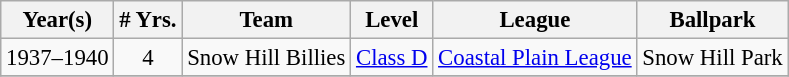<table class="wikitable" style="text-align:center; font-size: 95%;">
<tr>
<th>Year(s)</th>
<th># Yrs.</th>
<th>Team</th>
<th>Level</th>
<th>League</th>
<th>Ballpark</th>
</tr>
<tr>
<td>1937–1940</td>
<td>4</td>
<td>Snow Hill Billies</td>
<td><a href='#'>Class D</a></td>
<td><a href='#'>Coastal Plain League</a></td>
<td>Snow Hill Park</td>
</tr>
<tr>
</tr>
</table>
